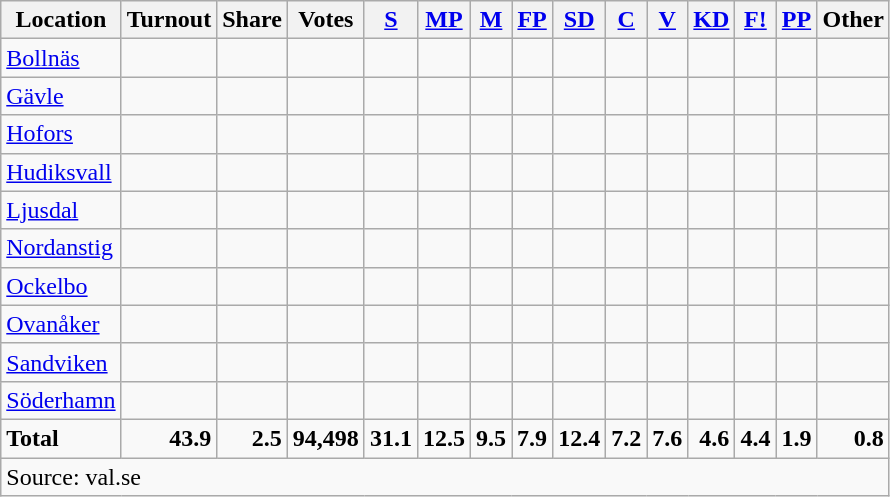<table class="wikitable sortable" style=text-align:right>
<tr>
<th>Location</th>
<th>Turnout</th>
<th>Share</th>
<th>Votes</th>
<th><a href='#'>S</a></th>
<th><a href='#'>MP</a></th>
<th><a href='#'>M</a></th>
<th><a href='#'>FP</a></th>
<th><a href='#'>SD</a></th>
<th><a href='#'>C</a></th>
<th><a href='#'>V</a></th>
<th><a href='#'>KD</a></th>
<th><a href='#'>F!</a></th>
<th><a href='#'>PP</a></th>
<th>Other</th>
</tr>
<tr>
<td align=left><a href='#'>Bollnäs</a></td>
<td></td>
<td></td>
<td></td>
<td></td>
<td></td>
<td></td>
<td></td>
<td></td>
<td></td>
<td></td>
<td></td>
<td></td>
<td></td>
<td></td>
</tr>
<tr>
<td align=left><a href='#'>Gävle</a></td>
<td></td>
<td></td>
<td></td>
<td></td>
<td></td>
<td></td>
<td></td>
<td></td>
<td></td>
<td></td>
<td></td>
<td></td>
<td></td>
<td></td>
</tr>
<tr>
<td align=left><a href='#'>Hofors</a></td>
<td></td>
<td></td>
<td></td>
<td></td>
<td></td>
<td></td>
<td></td>
<td></td>
<td></td>
<td></td>
<td></td>
<td></td>
<td></td>
<td></td>
</tr>
<tr>
<td align=left><a href='#'>Hudiksvall</a></td>
<td></td>
<td></td>
<td></td>
<td></td>
<td></td>
<td></td>
<td></td>
<td></td>
<td></td>
<td></td>
<td></td>
<td></td>
<td></td>
<td></td>
</tr>
<tr>
<td align=left><a href='#'>Ljusdal</a></td>
<td></td>
<td></td>
<td></td>
<td></td>
<td></td>
<td></td>
<td></td>
<td></td>
<td></td>
<td></td>
<td></td>
<td></td>
<td></td>
<td></td>
</tr>
<tr>
<td align=left><a href='#'>Nordanstig</a></td>
<td></td>
<td></td>
<td></td>
<td></td>
<td></td>
<td></td>
<td></td>
<td></td>
<td></td>
<td></td>
<td></td>
<td></td>
<td></td>
<td></td>
</tr>
<tr>
<td align=left><a href='#'>Ockelbo</a></td>
<td></td>
<td></td>
<td></td>
<td></td>
<td></td>
<td></td>
<td></td>
<td></td>
<td></td>
<td></td>
<td></td>
<td></td>
<td></td>
<td></td>
</tr>
<tr>
<td align=left><a href='#'>Ovanåker</a></td>
<td></td>
<td></td>
<td></td>
<td></td>
<td></td>
<td></td>
<td></td>
<td></td>
<td></td>
<td></td>
<td></td>
<td></td>
<td></td>
<td></td>
</tr>
<tr>
<td align=left><a href='#'>Sandviken</a></td>
<td></td>
<td></td>
<td></td>
<td></td>
<td></td>
<td></td>
<td></td>
<td></td>
<td></td>
<td></td>
<td></td>
<td></td>
<td></td>
<td></td>
</tr>
<tr>
<td align=left><a href='#'>Söderhamn</a></td>
<td></td>
<td></td>
<td></td>
<td></td>
<td></td>
<td></td>
<td></td>
<td></td>
<td></td>
<td></td>
<td></td>
<td></td>
<td></td>
<td></td>
</tr>
<tr>
<td align=left><strong>Total</strong></td>
<td><strong>43.9</strong></td>
<td><strong>2.5</strong></td>
<td><strong>94,498</strong></td>
<td><strong>31.1</strong></td>
<td><strong>12.5</strong></td>
<td><strong>9.5</strong></td>
<td><strong>7.9</strong></td>
<td><strong>12.4</strong></td>
<td><strong>7.2</strong></td>
<td><strong>7.6</strong></td>
<td><strong>4.6</strong></td>
<td><strong>4.4</strong></td>
<td><strong>1.9</strong></td>
<td><strong>0.8</strong></td>
</tr>
<tr>
<td align=left colspan=15>Source: val.se </td>
</tr>
</table>
